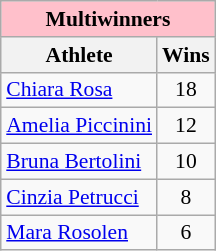<table class="wikitable" style="margin-left: auto; margin-right: auto; border: none; font-size:90%; text-align:left">
<tr>
<td bgcolor=pink align=center colspan=2><strong>Multiwinners</strong></td>
</tr>
<tr>
<th>Athlete</th>
<th>Wins</th>
</tr>
<tr>
<td><a href='#'>Chiara Rosa</a></td>
<td align=center>18</td>
</tr>
<tr>
<td><a href='#'>Amelia Piccinini</a></td>
<td align=center>12</td>
</tr>
<tr>
<td><a href='#'>Bruna Bertolini</a></td>
<td align=center>10</td>
</tr>
<tr>
<td><a href='#'>Cinzia Petrucci</a></td>
<td align=center>8</td>
</tr>
<tr>
<td><a href='#'>Mara Rosolen</a></td>
<td align=center>6</td>
</tr>
</table>
